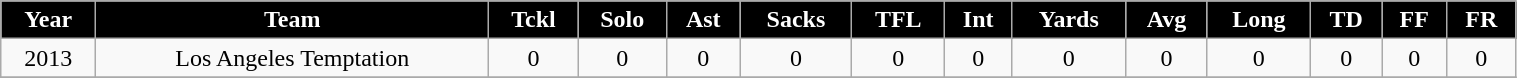<table class="wikitable" width="80%">
<tr align="center"  style=" background:black; color:#ffffff;">
<td><strong>Year</strong></td>
<td><strong>Team</strong></td>
<td><strong>Tckl</strong></td>
<td><strong>Solo</strong></td>
<td><strong>Ast</strong></td>
<td><strong>Sacks</strong></td>
<td><strong>TFL</strong></td>
<td><strong>Int</strong></td>
<td><strong>Yards</strong></td>
<td><strong>Avg</strong></td>
<td><strong>Long</strong></td>
<td><strong>TD</strong></td>
<td><strong>FF</strong></td>
<td><strong>FR</strong></td>
</tr>
<tr align="center" bgcolor="">
<td>2013</td>
<td>Los Angeles Temptation</td>
<td>0</td>
<td>0</td>
<td>0</td>
<td>0</td>
<td>0</td>
<td>0</td>
<td>0</td>
<td>0</td>
<td>0</td>
<td>0</td>
<td>0</td>
<td>0</td>
</tr>
<tr align="center" bgcolor="">
</tr>
</table>
